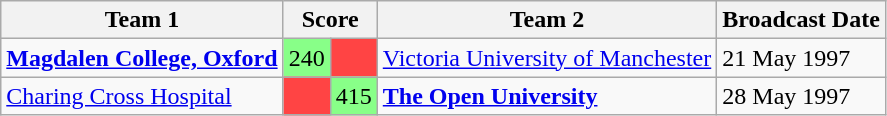<table class="wikitable" border="1">
<tr>
<th>Team 1</th>
<th colspan=2>Score</th>
<th>Team 2</th>
<th>Broadcast Date</th>
</tr>
<tr>
<td><strong><a href='#'>Magdalen College, Oxford</a></strong></td>
<td style="background:#88ff88">240</td>
<td style="background:#ff4444"></td>
<td><a href='#'>Victoria University of Manchester</a></td>
<td>21 May 1997</td>
</tr>
<tr>
<td><a href='#'>Charing Cross Hospital</a></td>
<td style="background:#ff4444"></td>
<td style="background:#88ff88">415</td>
<td><strong><a href='#'>The Open University</a></strong></td>
<td>28 May 1997</td>
</tr>
</table>
